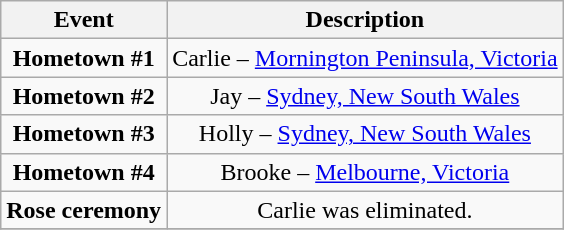<table class="wikitable sortable" style="text-align:center;">
<tr>
<th>Event</th>
<th>Description</th>
</tr>
<tr>
<td><strong>Hometown #1</strong></td>
<td>Carlie – <a href='#'>Mornington Peninsula, Victoria</a></td>
</tr>
<tr>
<td><strong>Hometown #2</strong></td>
<td>Jay – <a href='#'>Sydney, New South Wales</a></td>
</tr>
<tr>
<td><strong>Hometown #3</strong></td>
<td>Holly – <a href='#'>Sydney, New South Wales</a></td>
</tr>
<tr>
<td><strong>Hometown #4</strong></td>
<td>Brooke – <a href='#'>Melbourne, Victoria</a></td>
</tr>
<tr>
<td><strong>Rose ceremony</strong></td>
<td>Carlie was eliminated.</td>
</tr>
<tr>
</tr>
</table>
